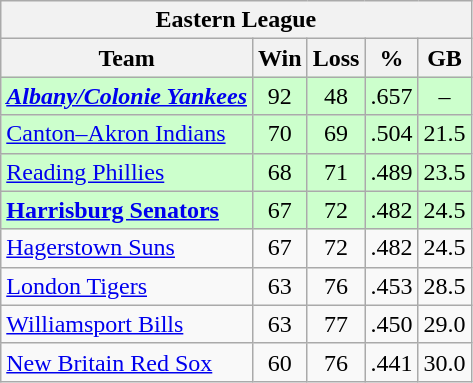<table class="wikitable">
<tr>
<th colspan="5">Eastern League</th>
</tr>
<tr>
<th>Team</th>
<th>Win</th>
<th>Loss</th>
<th>%</th>
<th>GB</th>
</tr>
<tr align=center bgcolor="#CCFFCC">
<td align=left><strong><em><a href='#'>Albany/Colonie Yankees</a></em></strong></td>
<td>92</td>
<td>48</td>
<td>.657</td>
<td>–</td>
</tr>
<tr align=center bgcolor="#CCFFCC">
<td align=left><a href='#'>Canton–Akron Indians</a></td>
<td>70</td>
<td>69</td>
<td>.504</td>
<td>21.5</td>
</tr>
<tr align=center bgcolor="#CCFFCC">
<td align=left><a href='#'>Reading Phillies</a></td>
<td>68</td>
<td>71</td>
<td>.489</td>
<td>23.5</td>
</tr>
<tr align=center bgcolor="#CCFFCC">
<td align=left><strong><a href='#'>Harrisburg Senators</a></strong></td>
<td>67</td>
<td>72</td>
<td>.482</td>
<td>24.5</td>
</tr>
<tr align=center>
<td align=left><a href='#'>Hagerstown Suns</a></td>
<td>67</td>
<td>72</td>
<td>.482</td>
<td>24.5</td>
</tr>
<tr align=center>
<td align=left><a href='#'>London Tigers</a></td>
<td>63</td>
<td>76</td>
<td>.453</td>
<td>28.5</td>
</tr>
<tr align=center>
<td align=left><a href='#'>Williamsport Bills</a></td>
<td>63</td>
<td>77</td>
<td>.450</td>
<td>29.0</td>
</tr>
<tr align=center>
<td align=left><a href='#'>New Britain Red Sox</a></td>
<td>60</td>
<td>76</td>
<td>.441</td>
<td>30.0</td>
</tr>
</table>
